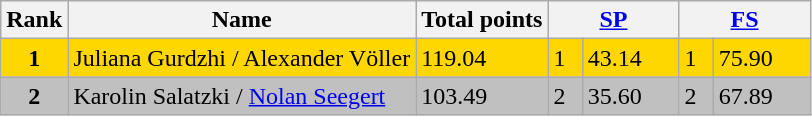<table class="wikitable sortable">
<tr>
<th>Rank</th>
<th>Name</th>
<th>Total points</th>
<th colspan="2" width="80px"><a href='#'>SP</a></th>
<th colspan="2" width="80px"><a href='#'>FS</a></th>
</tr>
<tr bgcolor="gold">
<td align="center"><strong>1</strong></td>
<td>Juliana Gurdzhi / Alexander Völler</td>
<td>119.04</td>
<td>1</td>
<td>43.14</td>
<td>1</td>
<td>75.90</td>
</tr>
<tr bgcolor="silver">
<td align="center"><strong>2</strong></td>
<td>Karolin Salatzki / <a href='#'>Nolan Seegert</a></td>
<td>103.49</td>
<td>2</td>
<td>35.60</td>
<td>2</td>
<td>67.89</td>
</tr>
</table>
